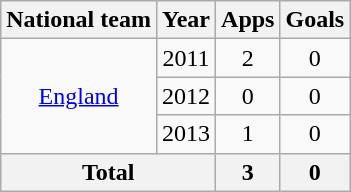<table class=wikitable style=text-align:center>
<tr>
<th>National team</th>
<th>Year</th>
<th>Apps</th>
<th>Goals</th>
</tr>
<tr>
<td rowspan="3"><a href='#'>England</a></td>
<td>2011</td>
<td>2</td>
<td>0</td>
</tr>
<tr>
<td>2012</td>
<td>0</td>
<td>0</td>
</tr>
<tr>
<td>2013</td>
<td>1</td>
<td>0</td>
</tr>
<tr>
<th colspan=2>Total</th>
<th>3</th>
<th>0</th>
</tr>
</table>
